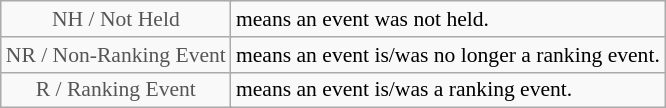<table class="wikitable" style="font-size:90%">
<tr>
<td style="text-align:center; color:#555555;" colspan="4">NH / Not Held</td>
<td>means an event was not held.</td>
</tr>
<tr>
<td style="text-align:center; color:#555555;" colspan="4">NR / Non-Ranking Event</td>
<td>means an event is/was no longer a ranking event.</td>
</tr>
<tr>
<td style="text-align:center; color:#555555;" colspan="4">R / Ranking Event</td>
<td>means an event is/was a ranking event.</td>
</tr>
</table>
